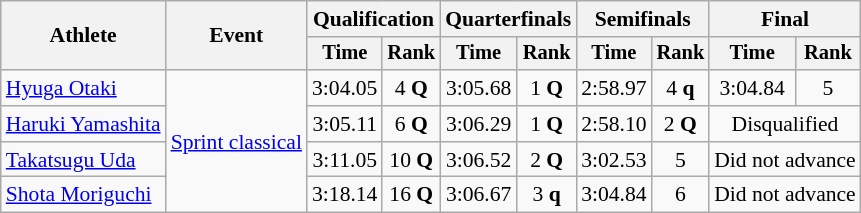<table class="wikitable" style="font-size:90%">
<tr>
<th rowspan=2>Athlete</th>
<th rowspan=2>Event</th>
<th colspan=2>Qualification</th>
<th colspan=2>Quarterfinals</th>
<th colspan=2>Semifinals</th>
<th colspan=2>Final</th>
</tr>
<tr style="font-size:95%">
<th>Time</th>
<th>Rank</th>
<th>Time</th>
<th>Rank</th>
<th>Time</th>
<th>Rank</th>
<th>Time</th>
<th>Rank</th>
</tr>
<tr align=center>
<td align=left><a href='#'>Hyuga Otaki</a></td>
<td align=left rowspan=4><a href='#'>Sprint classical</a></td>
<td>3:04.05</td>
<td>4 <strong>Q</strong></td>
<td>3:05.68</td>
<td>1 <strong>Q</strong></td>
<td>2:58.97</td>
<td>4 <strong>q</strong></td>
<td>3:04.84</td>
<td>5</td>
</tr>
<tr align=center>
<td align=left><a href='#'>Haruki Yamashita</a></td>
<td>3:05.11</td>
<td>6 <strong>Q</strong></td>
<td>3:06.29</td>
<td>1 <strong>Q</strong></td>
<td>2:58.10</td>
<td>2 <strong>Q</strong></td>
<td colspan=2>Disqualified</td>
</tr>
<tr align=center>
<td align=left><a href='#'>Takatsugu Uda</a></td>
<td>3:11.05</td>
<td>10 <strong>Q</strong></td>
<td>3:06.52</td>
<td>2 <strong>Q</strong></td>
<td>3:02.53</td>
<td>5</td>
<td colspan=2>Did not advance</td>
</tr>
<tr align=center>
<td align=left><a href='#'>Shota Moriguchi</a></td>
<td>3:18.14</td>
<td>16 <strong>Q</strong></td>
<td>3:06.67</td>
<td>3 <strong>q</strong></td>
<td>3:04.84</td>
<td>6</td>
<td colspan=2>Did not advance</td>
</tr>
</table>
